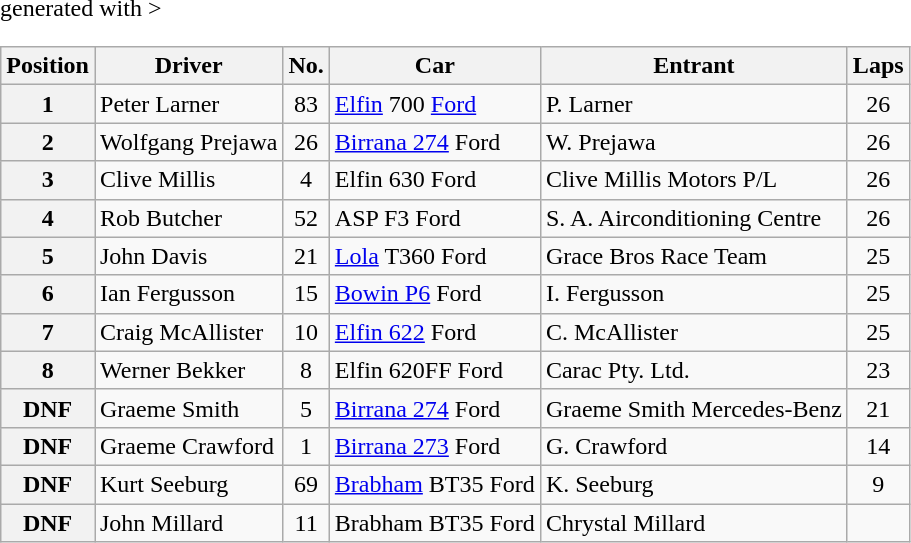<table class="wikitable" border="1" <hiddentext>generated with >
<tr style="font-weight:bold">
<th>Position</th>
<th>Driver </th>
<th>No. </th>
<th>Car </th>
<th>Entrant </th>
<th>Laps </th>
</tr>
<tr>
<th>1</th>
<td>Peter Larner</td>
<td align="center">83</td>
<td><a href='#'>Elfin</a> 700 <a href='#'>Ford</a></td>
<td>P. Larner</td>
<td align="center">26</td>
</tr>
<tr>
<th>2</th>
<td>Wolfgang Prejawa</td>
<td align="center">26</td>
<td><a href='#'>Birrana 274</a> Ford</td>
<td>W. Prejawa</td>
<td align="center">26</td>
</tr>
<tr>
<th>3</th>
<td>Clive Millis</td>
<td align="center">4</td>
<td>Elfin 630 Ford</td>
<td>Clive Millis Motors P/L</td>
<td align="center">26</td>
</tr>
<tr>
<th>4</th>
<td>Rob Butcher</td>
<td align="center">52</td>
<td>ASP F3 Ford</td>
<td>S. A. Airconditioning Centre</td>
<td align="center">26</td>
</tr>
<tr>
<th>5</th>
<td>John Davis</td>
<td align="center">21</td>
<td><a href='#'>Lola</a> T360 Ford</td>
<td>Grace Bros Race Team</td>
<td align="center">25</td>
</tr>
<tr>
<th>6</th>
<td>Ian Fergusson</td>
<td align="center">15</td>
<td><a href='#'>Bowin P6</a> Ford</td>
<td>I. Fergusson</td>
<td align="center">25</td>
</tr>
<tr>
<th>7</th>
<td>Craig McAllister</td>
<td align="center">10</td>
<td><a href='#'>Elfin 622</a> Ford</td>
<td>C. McAllister</td>
<td align="center">25</td>
</tr>
<tr>
<th>8</th>
<td>Werner Bekker</td>
<td align="center">8</td>
<td>Elfin 620FF Ford</td>
<td>Carac Pty. Ltd.</td>
<td align="center">23</td>
</tr>
<tr>
<th>DNF</th>
<td>Graeme Smith</td>
<td align="center">5</td>
<td><a href='#'>Birrana 274</a> Ford</td>
<td>Graeme Smith Mercedes-Benz</td>
<td align="center">21</td>
</tr>
<tr>
<th>DNF</th>
<td>Graeme Crawford</td>
<td align="center">1</td>
<td><a href='#'>Birrana 273</a> Ford</td>
<td>G. Crawford</td>
<td align="center">14</td>
</tr>
<tr>
<th>DNF</th>
<td>Kurt Seeburg</td>
<td align="center">69</td>
<td><a href='#'>Brabham</a> BT35 Ford</td>
<td>K. Seeburg</td>
<td align="center">9</td>
</tr>
<tr>
<th>DNF</th>
<td>John Millard</td>
<td align="center">11</td>
<td>Brabham BT35 Ford</td>
<td>Chrystal Millard</td>
<td align="center"></td>
</tr>
</table>
